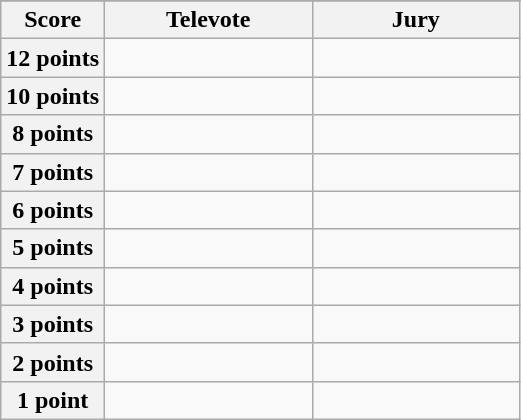<table class="wikitable">
<tr>
</tr>
<tr>
<th scope="col" width="20%">Score</th>
<th scope="col" width="40%">Televote</th>
<th scope="col" width="40%">Jury</th>
</tr>
<tr>
<th scope="row">12 points</th>
<td></td>
<td></td>
</tr>
<tr>
<th scope="row">10 points</th>
<td></td>
<td></td>
</tr>
<tr>
<th scope="row">8 points</th>
<td></td>
<td></td>
</tr>
<tr>
<th scope="row">7 points</th>
<td></td>
<td></td>
</tr>
<tr>
<th scope="row">6 points</th>
<td></td>
<td></td>
</tr>
<tr>
<th scope="row">5 points</th>
<td></td>
<td></td>
</tr>
<tr>
<th scope="row">4 points</th>
<td></td>
<td></td>
</tr>
<tr>
<th scope="row">3 points</th>
<td></td>
<td></td>
</tr>
<tr>
<th scope="row">2 points</th>
<td></td>
<td></td>
</tr>
<tr>
<th scope="row">1 point</th>
<td></td>
<td></td>
</tr>
</table>
